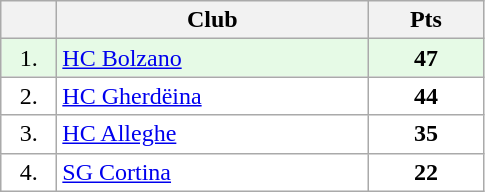<table class="wikitable">
<tr>
<th width="30"></th>
<th width="200">Club</th>
<th width="70">Pts</th>
</tr>
<tr bgcolor="#e6fae6" align="center">
<td>1.</td>
<td align="left"><a href='#'>HC Bolzano</a></td>
<td><strong>47</strong></td>
</tr>
<tr bgcolor="#FFFFFF" align="center">
<td>2.</td>
<td align="left"><a href='#'>HC Gherdëina</a></td>
<td><strong>44</strong></td>
</tr>
<tr bgcolor="#FFFFFF" align="center">
<td>3.</td>
<td align="left"><a href='#'>HC Alleghe</a></td>
<td><strong>35</strong></td>
</tr>
<tr bgcolor="#FFFFFF" align="center">
<td>4.</td>
<td align="left"><a href='#'>SG Cortina</a></td>
<td><strong>22</strong></td>
</tr>
</table>
